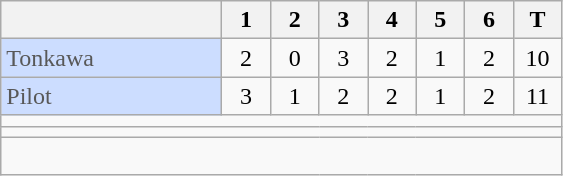<table class="wikitable" style="text-align:center">
<tr>
<th width=140px></th>
<th width=25px>1</th>
<th width=25px>2</th>
<th width=25px>3</th>
<th width=25px>4</th>
<th width=25px>5</th>
<th width=25px>6</th>
<th width=25px>T</th>
</tr>
<tr>
<td style="background-color: #CDF; color: #585858"; align=left>Tonkawa</td>
<td>2</td>
<td>0</td>
<td>3</td>
<td>2</td>
<td>1</td>
<td>2</td>
<td>10</td>
</tr>
<tr>
<td style="background-color: #CDF; color: #585858"; align=left>Pilot</td>
<td>3</td>
<td>1</td>
<td>2</td>
<td>2</td>
<td>1</td>
<td>2</td>
<td>11</td>
</tr>
<tr>
<td colspan="8"; align=left></td>
</tr>
<tr>
<td colspan="8"; align=left></td>
</tr>
<tr>
<td colspan="8"; align=left> </td>
</tr>
</table>
